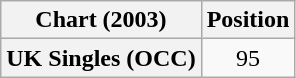<table class="wikitable plainrowheaders" style="text-align:center">
<tr>
<th>Chart (2003)</th>
<th>Position</th>
</tr>
<tr>
<th scope="row">UK Singles (OCC)</th>
<td>95</td>
</tr>
</table>
